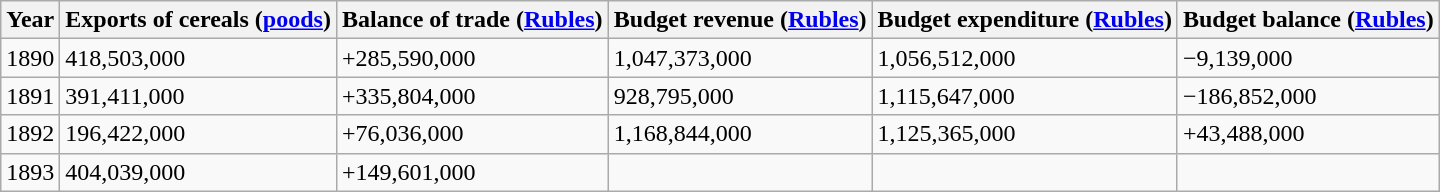<table class="wikitable" border="0">
<tr>
<th>Year</th>
<th>Exports of cereals (<a href='#'>poods</a>)</th>
<th>Balance of trade (<a href='#'>Rubles</a>)</th>
<th>Budget revenue (<a href='#'>Rubles</a>)</th>
<th>Budget expenditure (<a href='#'>Rubles</a>)</th>
<th>Budget balance (<a href='#'>Rubles</a>)</th>
</tr>
<tr>
<td>1890</td>
<td>418,503,000</td>
<td>+285,590,000</td>
<td>1,047,373,000</td>
<td>1,056,512,000</td>
<td>−9,139,000</td>
</tr>
<tr>
<td>1891</td>
<td>391,411,000</td>
<td>+335,804,000</td>
<td>928,795,000</td>
<td>1,115,647,000</td>
<td>−186,852,000</td>
</tr>
<tr>
<td>1892</td>
<td>196,422,000</td>
<td>+76,036,000</td>
<td>1,168,844,000</td>
<td>1,125,365,000</td>
<td>+43,488,000</td>
</tr>
<tr>
<td>1893</td>
<td>404,039,000</td>
<td>+149,601,000</td>
<td></td>
<td></td>
<td></td>
</tr>
</table>
